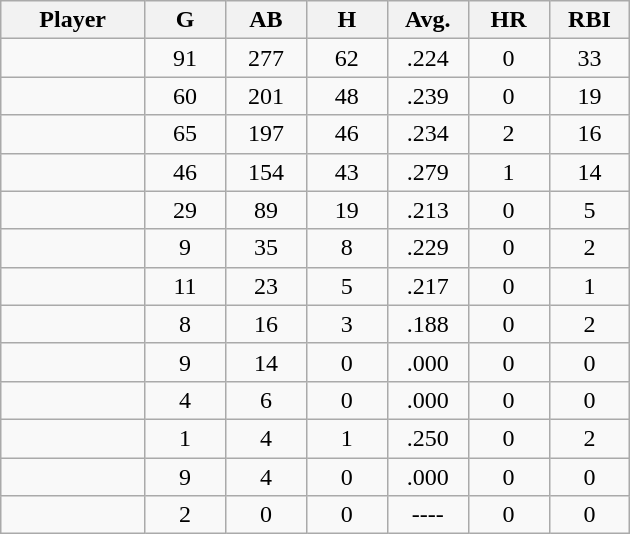<table class="wikitable sortable">
<tr>
<th bgcolor="#DDDDFF" width="16%">Player</th>
<th bgcolor="#DDDDFF" width="9%">G</th>
<th bgcolor="#DDDDFF" width="9%">AB</th>
<th bgcolor="#DDDDFF" width="9%">H</th>
<th bgcolor="#DDDDFF" width="9%">Avg.</th>
<th bgcolor="#DDDDFF" width="9%">HR</th>
<th bgcolor="#DDDDFF" width="9%">RBI</th>
</tr>
<tr align="center">
<td></td>
<td>91</td>
<td>277</td>
<td>62</td>
<td>.224</td>
<td>0</td>
<td>33</td>
</tr>
<tr align="center">
<td></td>
<td>60</td>
<td>201</td>
<td>48</td>
<td>.239</td>
<td>0</td>
<td>19</td>
</tr>
<tr align="center">
<td></td>
<td>65</td>
<td>197</td>
<td>46</td>
<td>.234</td>
<td>2</td>
<td>16</td>
</tr>
<tr align="center">
<td></td>
<td>46</td>
<td>154</td>
<td>43</td>
<td>.279</td>
<td>1</td>
<td>14</td>
</tr>
<tr align="center">
<td></td>
<td>29</td>
<td>89</td>
<td>19</td>
<td>.213</td>
<td>0</td>
<td>5</td>
</tr>
<tr align="center">
<td></td>
<td>9</td>
<td>35</td>
<td>8</td>
<td>.229</td>
<td>0</td>
<td>2</td>
</tr>
<tr align="center">
<td></td>
<td>11</td>
<td>23</td>
<td>5</td>
<td>.217</td>
<td>0</td>
<td>1</td>
</tr>
<tr align="center">
<td></td>
<td>8</td>
<td>16</td>
<td>3</td>
<td>.188</td>
<td>0</td>
<td>2</td>
</tr>
<tr align="center">
<td></td>
<td>9</td>
<td>14</td>
<td>0</td>
<td>.000</td>
<td>0</td>
<td>0</td>
</tr>
<tr align="center">
<td></td>
<td>4</td>
<td>6</td>
<td>0</td>
<td>.000</td>
<td>0</td>
<td>0</td>
</tr>
<tr align="center">
<td></td>
<td>1</td>
<td>4</td>
<td>1</td>
<td>.250</td>
<td>0</td>
<td>2</td>
</tr>
<tr align="center">
<td></td>
<td>9</td>
<td>4</td>
<td>0</td>
<td>.000</td>
<td>0</td>
<td>0</td>
</tr>
<tr align="center">
<td></td>
<td>2</td>
<td>0</td>
<td>0</td>
<td>----</td>
<td>0</td>
<td>0</td>
</tr>
</table>
